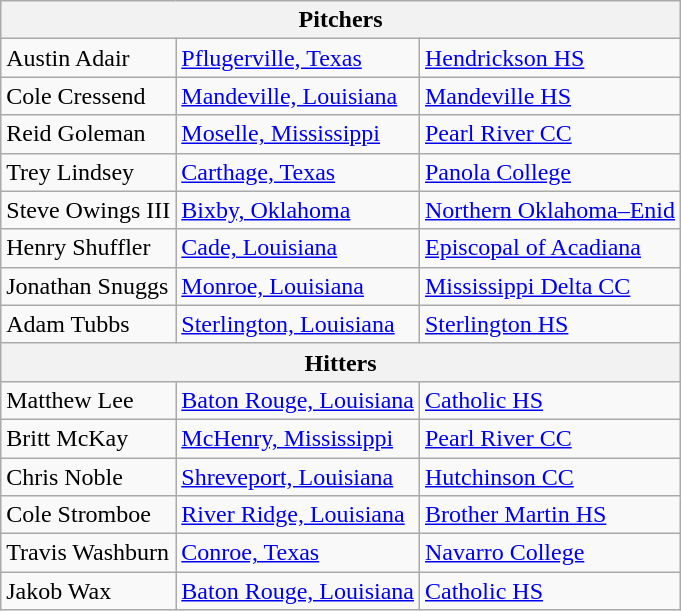<table class="wikitable">
<tr>
<th colspan=3>Pitchers</th>
</tr>
<tr>
<td>Austin Adair</td>
<td><a href='#'>Pflugerville, Texas</a></td>
<td><a href='#'>Hendrickson HS</a></td>
</tr>
<tr>
<td>Cole Cressend</td>
<td><a href='#'>Mandeville, Louisiana</a></td>
<td><a href='#'>Mandeville HS</a></td>
</tr>
<tr>
<td>Reid Goleman</td>
<td><a href='#'>Moselle, Mississippi</a></td>
<td><a href='#'>Pearl River CC</a></td>
</tr>
<tr>
<td>Trey Lindsey</td>
<td><a href='#'>Carthage, Texas</a></td>
<td><a href='#'>Panola College</a></td>
</tr>
<tr>
<td>Steve Owings III</td>
<td><a href='#'>Bixby, Oklahoma</a></td>
<td><a href='#'>Northern Oklahoma–Enid</a></td>
</tr>
<tr>
<td>Henry Shuffler</td>
<td><a href='#'>Cade, Louisiana</a></td>
<td><a href='#'>Episcopal of Acadiana</a></td>
</tr>
<tr>
<td>Jonathan Snuggs</td>
<td><a href='#'>Monroe, Louisiana</a></td>
<td><a href='#'>Mississippi Delta CC</a></td>
</tr>
<tr>
<td>Adam Tubbs</td>
<td><a href='#'>Sterlington, Louisiana</a></td>
<td><a href='#'>Sterlington HS</a></td>
</tr>
<tr>
<th colspan=3>Hitters</th>
</tr>
<tr>
<td>Matthew Lee</td>
<td><a href='#'>Baton Rouge, Louisiana</a></td>
<td><a href='#'>Catholic HS</a></td>
</tr>
<tr>
<td>Britt McKay</td>
<td><a href='#'>McHenry, Mississippi</a></td>
<td><a href='#'>Pearl River CC</a></td>
</tr>
<tr>
<td>Chris Noble</td>
<td><a href='#'>Shreveport, Louisiana</a></td>
<td><a href='#'>Hutchinson CC</a></td>
</tr>
<tr>
<td>Cole Stromboe</td>
<td><a href='#'>River Ridge, Louisiana</a></td>
<td><a href='#'>Brother Martin HS</a></td>
</tr>
<tr>
<td>Travis Washburn</td>
<td><a href='#'>Conroe, Texas</a></td>
<td><a href='#'>Navarro College</a></td>
</tr>
<tr>
<td>Jakob Wax</td>
<td><a href='#'>Baton Rouge, Louisiana</a></td>
<td><a href='#'>Catholic HS</a></td>
</tr>
</table>
